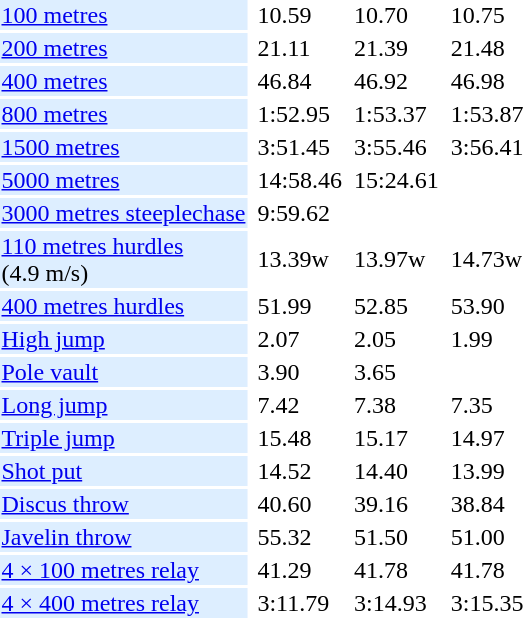<table>
<tr>
<td bgcolor = DDEEFF><a href='#'>100 metres</a></td>
<td></td>
<td>10.59</td>
<td></td>
<td>10.70</td>
<td></td>
<td>10.75</td>
</tr>
<tr>
<td bgcolor = DDEEFF><a href='#'>200 metres</a></td>
<td></td>
<td>21.11</td>
<td></td>
<td>21.39</td>
<td></td>
<td>21.48</td>
</tr>
<tr>
<td bgcolor = DDEEFF><a href='#'>400 metres</a></td>
<td></td>
<td>46.84</td>
<td></td>
<td>46.92</td>
<td></td>
<td>46.98</td>
</tr>
<tr>
<td bgcolor = DDEEFF><a href='#'>800 metres</a></td>
<td></td>
<td>1:52.95</td>
<td></td>
<td>1:53.37</td>
<td></td>
<td>1:53.87</td>
</tr>
<tr>
<td bgcolor = DDEEFF><a href='#'>1500 metres</a></td>
<td></td>
<td>3:51.45</td>
<td></td>
<td>3:55.46</td>
<td></td>
<td>3:56.41</td>
</tr>
<tr>
<td bgcolor = DDEEFF><a href='#'>5000 metres</a></td>
<td></td>
<td>14:58.46</td>
<td></td>
<td>15:24.61</td>
<td></td>
<td></td>
</tr>
<tr>
<td bgcolor = DDEEFF><a href='#'>3000 metres steeplechase</a></td>
<td></td>
<td>9:59.62</td>
<td></td>
<td></td>
<td></td>
<td></td>
</tr>
<tr>
<td bgcolor = DDEEFF><a href='#'>110 metres hurdles</a> <br> (4.9 m/s)</td>
<td></td>
<td>13.39w</td>
<td></td>
<td>13.97w</td>
<td></td>
<td>14.73w</td>
</tr>
<tr>
<td bgcolor = DDEEFF><a href='#'>400 metres hurdles</a></td>
<td></td>
<td>51.99</td>
<td></td>
<td>52.85</td>
<td></td>
<td>53.90</td>
</tr>
<tr>
<td bgcolor = DDEEFF><a href='#'>High jump</a></td>
<td></td>
<td>2.07</td>
<td></td>
<td>2.05</td>
<td></td>
<td>1.99</td>
</tr>
<tr>
<td bgcolor = DDEEFF><a href='#'>Pole vault</a></td>
<td></td>
<td>3.90</td>
<td></td>
<td>3.65</td>
<td></td>
<td></td>
</tr>
<tr>
<td bgcolor = DDEEFF><a href='#'>Long jump</a></td>
<td></td>
<td>7.42</td>
<td></td>
<td>7.38</td>
<td></td>
<td>7.35</td>
</tr>
<tr>
<td bgcolor = DDEEFF><a href='#'>Triple jump</a></td>
<td></td>
<td>15.48</td>
<td></td>
<td>15.17</td>
<td></td>
<td>14.97</td>
</tr>
<tr>
<td bgcolor = DDEEFF><a href='#'>Shot put</a></td>
<td></td>
<td>14.52</td>
<td></td>
<td>14.40</td>
<td></td>
<td>13.99</td>
</tr>
<tr>
<td bgcolor = DDEEFF><a href='#'>Discus throw</a></td>
<td></td>
<td>40.60</td>
<td></td>
<td>39.16</td>
<td></td>
<td>38.84</td>
</tr>
<tr>
<td bgcolor = DDEEFF><a href='#'>Javelin throw</a></td>
<td></td>
<td>55.32</td>
<td></td>
<td>51.50</td>
<td></td>
<td>51.00</td>
</tr>
<tr>
<td bgcolor = DDEEFF><a href='#'>4 × 100 metres relay</a></td>
<td></td>
<td>41.29</td>
<td></td>
<td>41.78</td>
<td></td>
<td>41.78</td>
</tr>
<tr>
<td bgcolor = DDEEFF><a href='#'>4 × 400 metres relay</a></td>
<td></td>
<td>3:11.79</td>
<td></td>
<td>3:14.93</td>
<td></td>
<td>3:15.35</td>
</tr>
</table>
